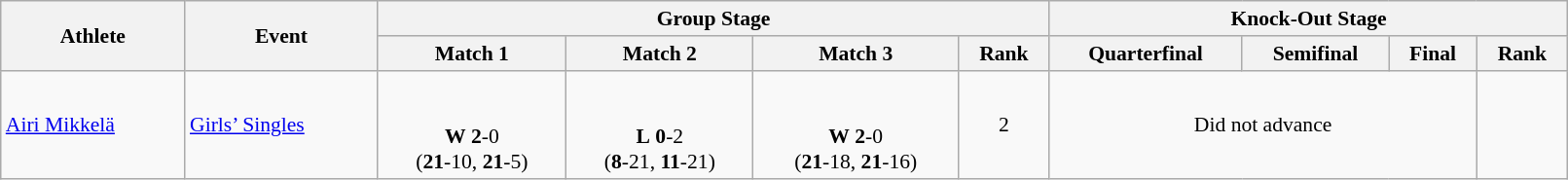<table class="wikitable" width="85%" style="text-align:left; font-size:90%">
<tr>
<th rowspan=2>Athlete</th>
<th rowspan=2>Event</th>
<th colspan=4>Group Stage</th>
<th colspan=4>Knock-Out Stage</th>
</tr>
<tr>
<th>Match 1</th>
<th>Match 2</th>
<th>Match 3</th>
<th>Rank</th>
<th>Quarterfinal</th>
<th>Semifinal</th>
<th>Final</th>
<th>Rank</th>
</tr>
<tr>
<td><a href='#'>Airi Mikkelä</a></td>
<td><a href='#'>Girls’ Singles</a></td>
<td align=center> <br><br><strong>W</strong> <strong>2</strong>-0 <br> (<strong>21</strong>-10, <strong>21</strong>-5)</td>
<td align=center> <br><br><strong>L</strong> <strong>0</strong>-2 <br> (<strong>8</strong>-21, <strong>11</strong>-21)</td>
<td align=center> <br><br><strong>W</strong> <strong>2</strong>-0 <br> (<strong>21</strong>-18, <strong>21</strong>-16)</td>
<td align=center>2</td>
<td colspan="3" align=center>Did not advance</td>
<td align=center></td>
</tr>
</table>
